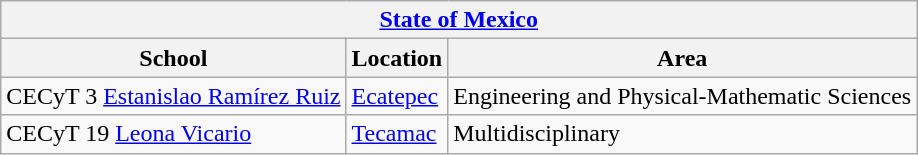<table class="wikitable">
<tr>
<th colspan="3"><a href='#'>State of Mexico</a></th>
</tr>
<tr>
<th>School</th>
<th>Location</th>
<th>Area</th>
</tr>
<tr>
<td>CECyT 3 <a href='#'>Estanislao Ramírez Ruiz</a></td>
<td><a href='#'>Ecatepec</a></td>
<td>Engineering and Physical-Mathematic Sciences</td>
</tr>
<tr>
<td>CECyT 19 <a href='#'>Leona Vicario</a></td>
<td><a href='#'>Tecamac</a></td>
<td>Multidisciplinary</td>
</tr>
</table>
